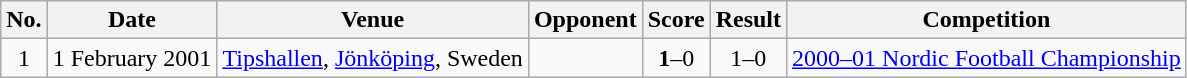<table class="wikitable sortable">
<tr>
<th scope=col>No.</th>
<th scope=col>Date</th>
<th scope=col>Venue</th>
<th scope=col>Opponent</th>
<th scope=col>Score</th>
<th scope=col>Result</th>
<th scope=col>Competition</th>
</tr>
<tr>
<td align=center>1</td>
<td>1 February 2001</td>
<td><a href='#'>Tipshallen</a>, <a href='#'>Jönköping</a>, Sweden</td>
<td></td>
<td align=center><strong>1</strong>–0</td>
<td align=center>1–0</td>
<td><a href='#'>2000–01 Nordic Football Championship</a></td>
</tr>
</table>
